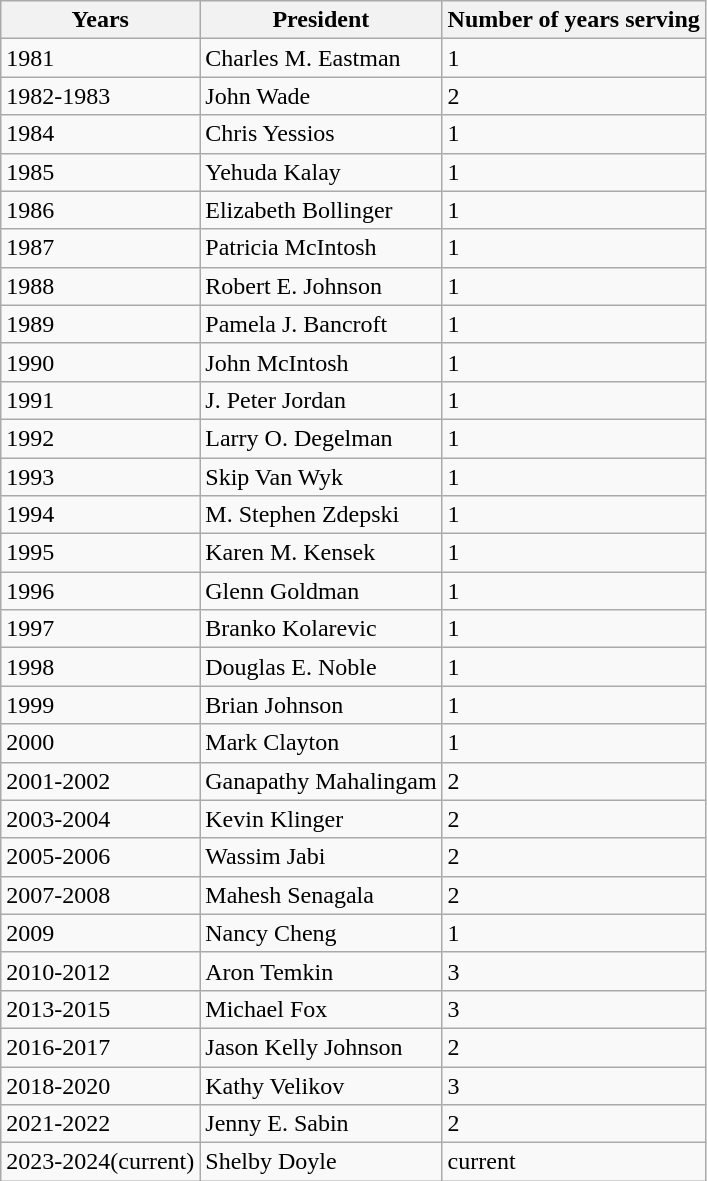<table class="wikitable">
<tr>
<th>Years</th>
<th>President</th>
<th>Number of years serving</th>
</tr>
<tr>
<td>1981</td>
<td>Charles M. Eastman</td>
<td>1</td>
</tr>
<tr>
<td>1982-1983</td>
<td>John Wade</td>
<td>2</td>
</tr>
<tr>
<td>1984</td>
<td>Chris Yessios</td>
<td>1</td>
</tr>
<tr>
<td>1985</td>
<td>Yehuda Kalay</td>
<td>1</td>
</tr>
<tr>
<td>1986</td>
<td>Elizabeth Bollinger</td>
<td>1</td>
</tr>
<tr>
<td>1987</td>
<td>Patricia McIntosh</td>
<td>1</td>
</tr>
<tr>
<td>1988</td>
<td>Robert E. Johnson</td>
<td>1</td>
</tr>
<tr>
<td>1989</td>
<td>Pamela J. Bancroft</td>
<td>1</td>
</tr>
<tr>
<td>1990</td>
<td>John McIntosh</td>
<td>1</td>
</tr>
<tr>
<td>1991</td>
<td>J. Peter Jordan</td>
<td>1</td>
</tr>
<tr>
<td>1992</td>
<td>Larry O. Degelman</td>
<td>1</td>
</tr>
<tr>
<td>1993</td>
<td>Skip Van Wyk</td>
<td>1</td>
</tr>
<tr>
<td>1994</td>
<td>M. Stephen Zdepski</td>
<td>1</td>
</tr>
<tr>
<td>1995</td>
<td>Karen M. Kensek</td>
<td>1</td>
</tr>
<tr>
<td>1996</td>
<td>Glenn Goldman</td>
<td>1</td>
</tr>
<tr>
<td>1997</td>
<td>Branko Kolarevic</td>
<td>1</td>
</tr>
<tr>
<td>1998</td>
<td>Douglas E. Noble</td>
<td>1</td>
</tr>
<tr>
<td>1999</td>
<td>Brian Johnson</td>
<td>1</td>
</tr>
<tr>
<td>2000</td>
<td>Mark Clayton</td>
<td>1</td>
</tr>
<tr>
<td>2001-2002</td>
<td>Ganapathy Mahalingam</td>
<td>2</td>
</tr>
<tr>
<td>2003-2004</td>
<td>Kevin Klinger</td>
<td>2</td>
</tr>
<tr>
<td>2005-2006</td>
<td>Wassim Jabi</td>
<td>2</td>
</tr>
<tr>
<td>2007-2008</td>
<td>Mahesh Senagala</td>
<td>2</td>
</tr>
<tr>
<td>2009</td>
<td>Nancy Cheng</td>
<td>1</td>
</tr>
<tr>
<td>2010-2012</td>
<td>Aron Temkin</td>
<td>3</td>
</tr>
<tr>
<td>2013-2015</td>
<td>Michael Fox</td>
<td>3</td>
</tr>
<tr>
<td>2016-2017</td>
<td>Jason Kelly Johnson</td>
<td>2</td>
</tr>
<tr>
<td>2018-2020</td>
<td>Kathy Velikov</td>
<td>3</td>
</tr>
<tr>
<td>2021-2022</td>
<td>Jenny E. Sabin</td>
<td>2</td>
</tr>
<tr>
<td>2023-2024(current)</td>
<td>Shelby Doyle</td>
<td>current</td>
</tr>
</table>
